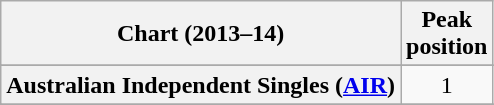<table class="wikitable sortable plainrowheaders" style="text-align:center;">
<tr>
<th>Chart (2013–14)</th>
<th>Peak<br>position</th>
</tr>
<tr>
</tr>
<tr>
<th scope="row">Australian Independent Singles (<a href='#'>AIR</a>)</th>
<td>1</td>
</tr>
<tr>
</tr>
<tr>
</tr>
</table>
